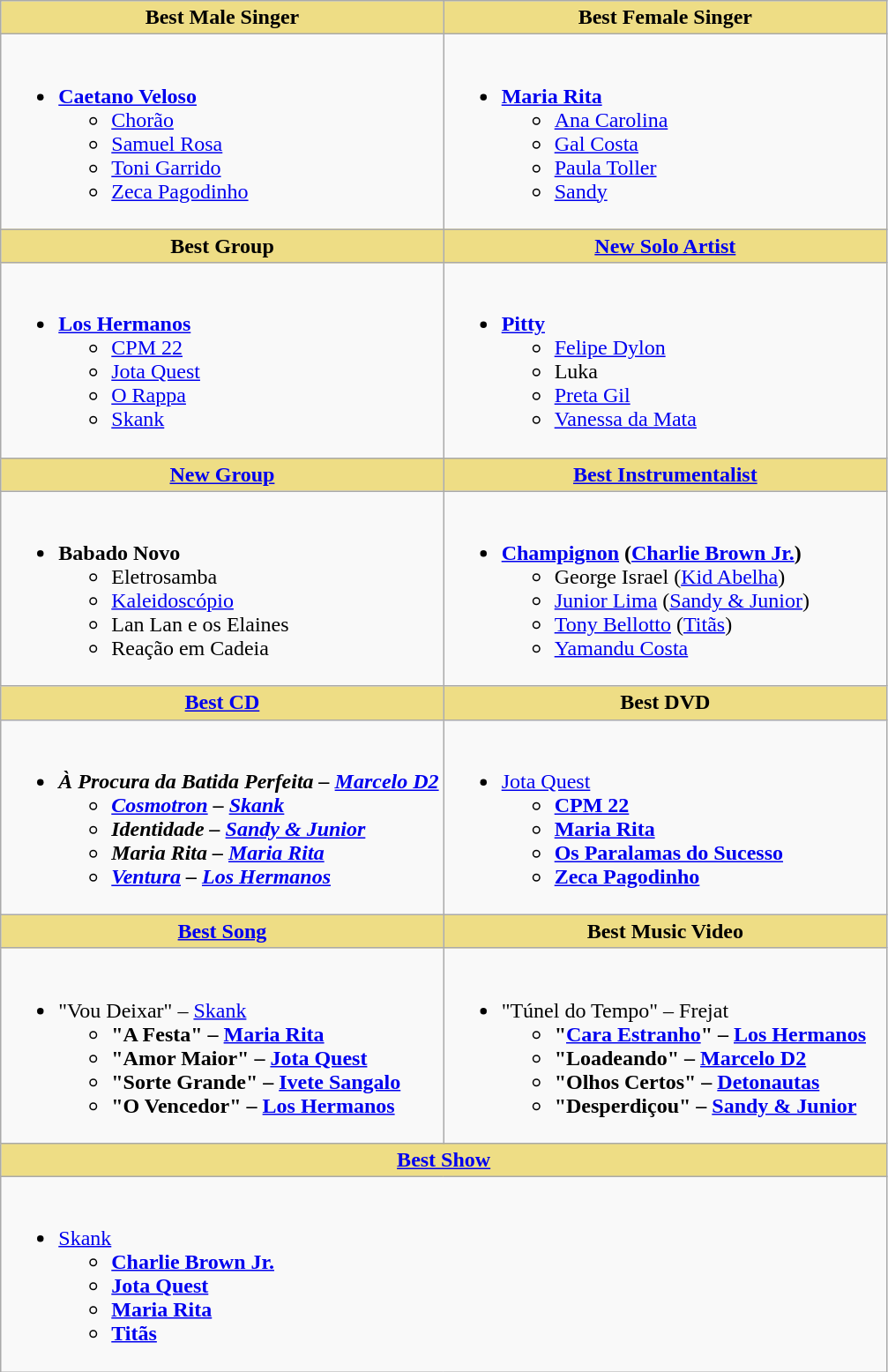<table class="wikitable" style="width=">
<tr>
<th scope="col" width="50%" style="background:#EEDD85;">Best Male Singer</th>
<th scope="col" width="50%" style="background:#EEDD85;">Best Female Singer</th>
</tr>
<tr>
<td style="vertical-align:top"><br><ul><li><strong><a href='#'>Caetano Veloso</a></strong><ul><li><a href='#'>Chorão</a></li><li><a href='#'>Samuel Rosa</a></li><li><a href='#'>Toni Garrido</a></li><li><a href='#'>Zeca Pagodinho</a></li></ul></li></ul></td>
<td style="vertical-align:top"><br><ul><li><strong><a href='#'>Maria Rita</a></strong><ul><li><a href='#'>Ana Carolina</a></li><li><a href='#'>Gal Costa</a></li><li><a href='#'>Paula Toller</a></li><li><a href='#'>Sandy</a></li></ul></li></ul></td>
</tr>
<tr>
<th scope="col" width="50%" style="background:#EEDD85;">Best Group</th>
<th scope="col" width="50%" style="background:#EEDD85;"><a href='#'>New Solo Artist</a></th>
</tr>
<tr>
<td style="vertical-align:top"><br><ul><li><strong><a href='#'>Los Hermanos</a></strong><ul><li><a href='#'>CPM 22</a></li><li><a href='#'>Jota Quest</a></li><li><a href='#'>O Rappa</a></li><li><a href='#'>Skank</a></li></ul></li></ul></td>
<td style="vertical-align:top"><br><ul><li><strong><a href='#'>Pitty</a></strong><ul><li><a href='#'>Felipe Dylon</a></li><li>Luka</li><li><a href='#'>Preta Gil</a></li><li><a href='#'>Vanessa da Mata</a></li></ul></li></ul></td>
</tr>
<tr>
<th scope="col" width="50%" style="background:#EEDD85;"><a href='#'>New Group</a></th>
<th scope="col" width="50%" style="background:#EEDD85;"><a href='#'>Best Instrumentalist</a></th>
</tr>
<tr>
<td style="vertical-align:top"><br><ul><li><strong>Babado Novo</strong><ul><li>Eletrosamba</li><li><a href='#'>Kaleidoscópio</a></li><li>Lan Lan e os Elaines</li><li>Reação em Cadeia</li></ul></li></ul></td>
<td style="vertical-align:top"><br><ul><li><strong><a href='#'>Champignon</a> (<a href='#'>Charlie Brown Jr.</a>)</strong><ul><li>George Israel (<a href='#'>Kid Abelha</a>)</li><li><a href='#'>Junior Lima</a> (<a href='#'>Sandy & Junior</a>)</li><li><a href='#'>Tony Bellotto</a> (<a href='#'>Titãs</a>)</li><li><a href='#'>Yamandu Costa</a></li></ul></li></ul></td>
</tr>
<tr>
<th scope="col" width="50%" style="background:#EEDD85;"><a href='#'>Best CD</a></th>
<th scope="col" width="50%" style="background:#EEDD85;">Best DVD</th>
</tr>
<tr>
<td style="vertical-align:top"><br><ul><li><strong><em>À Procura da Batida Perfeita<em> – <a href='#'>Marcelo D2</a><strong><ul><li></em><a href='#'>Cosmotron</a><em> – <a href='#'>Skank</a></li><li></em>Identidade<em> – <a href='#'>Sandy & Junior</a></li><li></em>Maria Rita<em> – <a href='#'>Maria Rita</a></li><li></em><a href='#'>Ventura</a><em> – <a href='#'>Los Hermanos</a></li></ul></li></ul></td>
<td style="vertical-align:top"><br><ul><li></strong><a href='#'>Jota Quest</a><strong><ul><li><a href='#'>CPM 22</a></li><li><a href='#'>Maria Rita</a></li><li><a href='#'>Os Paralamas do Sucesso</a></li><li><a href='#'>Zeca Pagodinho</a></li></ul></li></ul></td>
</tr>
<tr>
<th scope="col" width="50%" style="background:#EEDD85;"><a href='#'>Best Song</a></th>
<th scope="col" width="50%" style="background:#EEDD85;">Best Music Video</th>
</tr>
<tr>
<td style="vertical-align:top"><br><ul><li></strong>"Vou Deixar" – <a href='#'>Skank</a><strong><ul><li>"A Festa" – <a href='#'>Maria Rita</a></li><li>"Amor Maior" – <a href='#'>Jota Quest</a></li><li>"Sorte Grande" – <a href='#'>Ivete Sangalo</a></li><li>"O Vencedor" – <a href='#'>Los Hermanos</a></li></ul></li></ul></td>
<td style="vertical-align:top"><br><ul><li></strong>"Túnel do Tempo" – Frejat<strong><ul><li>"<a href='#'>Cara Estranho</a>" – <a href='#'>Los Hermanos</a></li><li>"Loadeando" – <a href='#'>Marcelo D2</a></li><li>"Olhos Certos" – <a href='#'>Detonautas</a></li><li>"Desperdiçou" – <a href='#'>Sandy & Junior</a></li></ul></li></ul></td>
</tr>
<tr>
<th colspan="2" scope="col" width="50%" style="background:#EEDD85;"><a href='#'>Best Show</a></th>
</tr>
<tr>
<td colspan="2" style="vertical-align:top"><br><ul><li></strong><a href='#'>Skank</a><strong><ul><li><a href='#'>Charlie Brown Jr.</a></li><li><a href='#'>Jota Quest</a></li><li><a href='#'>Maria Rita</a></li><li><a href='#'>Titãs</a></li></ul></li></ul></td>
</tr>
</table>
